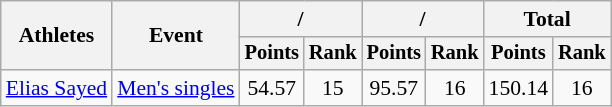<table class="wikitable" style="font-size:90%">
<tr>
<th rowspan="2">Athletes</th>
<th rowspan="2">Event</th>
<th colspan="2">/</th>
<th colspan="2">/</th>
<th colspan="2">Total</th>
</tr>
<tr style="font-size:95%">
<th>Points</th>
<th>Rank</th>
<th>Points</th>
<th>Rank</th>
<th>Points</th>
<th>Rank</th>
</tr>
<tr align=center>
<td align=left><a href='#'>Elias Sayed</a></td>
<td align=left><a href='#'>Men's singles</a></td>
<td>54.57</td>
<td>15</td>
<td>95.57</td>
<td>16</td>
<td>150.14</td>
<td>16</td>
</tr>
</table>
